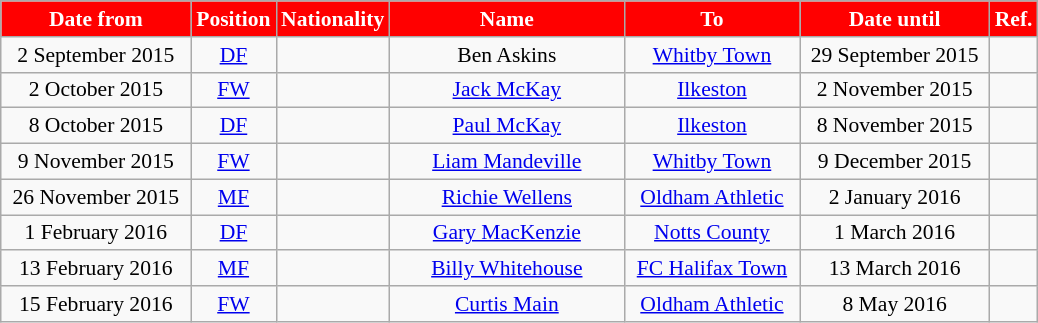<table class="wikitable"  style="text-align:center; font-size:90%; ">
<tr>
<th style="background:#FF0000; color:white; width:120px;">Date from</th>
<th style="background:#FF0000; color:white; width:50px;">Position</th>
<th style="background:#FF0000; color:white; width:50px;">Nationality</th>
<th style="background:#FF0000; color:white; width:150px;">Name</th>
<th style="background:#FF0000; color:white; width:110px;">To</th>
<th style="background:#FF0000; color:white; width:120px;">Date until</th>
<th style="background:#FF0000; color:white; width:25px;">Ref.</th>
</tr>
<tr>
<td>2 September 2015</td>
<td><a href='#'>DF</a></td>
<td></td>
<td>Ben Askins</td>
<td><a href='#'>Whitby Town</a></td>
<td>29 September 2015</td>
<td></td>
</tr>
<tr>
<td>2 October 2015</td>
<td><a href='#'>FW</a></td>
<td></td>
<td><a href='#'>Jack McKay</a></td>
<td><a href='#'>Ilkeston</a></td>
<td>2 November 2015</td>
<td></td>
</tr>
<tr>
<td>8 October 2015</td>
<td><a href='#'>DF</a></td>
<td></td>
<td><a href='#'>Paul McKay</a></td>
<td><a href='#'>Ilkeston</a></td>
<td>8 November 2015</td>
<td></td>
</tr>
<tr>
<td>9 November 2015</td>
<td><a href='#'>FW</a></td>
<td></td>
<td><a href='#'>Liam Mandeville</a></td>
<td><a href='#'>Whitby Town</a></td>
<td>9 December 2015</td>
<td></td>
</tr>
<tr>
<td>26 November 2015</td>
<td><a href='#'>MF</a></td>
<td></td>
<td><a href='#'>Richie Wellens</a></td>
<td><a href='#'>Oldham Athletic</a></td>
<td>2 January 2016</td>
<td></td>
</tr>
<tr>
<td>1 February 2016</td>
<td><a href='#'>DF</a></td>
<td></td>
<td><a href='#'>Gary MacKenzie</a></td>
<td><a href='#'>Notts County</a></td>
<td>1 March 2016</td>
<td></td>
</tr>
<tr>
<td>13 February 2016</td>
<td><a href='#'>MF</a></td>
<td></td>
<td><a href='#'>Billy Whitehouse</a></td>
<td><a href='#'>FC Halifax Town</a></td>
<td>13 March 2016</td>
<td></td>
</tr>
<tr>
<td>15 February 2016</td>
<td><a href='#'>FW</a></td>
<td></td>
<td><a href='#'>Curtis Main</a></td>
<td><a href='#'>Oldham Athletic</a></td>
<td>8 May 2016</td>
<td></td>
</tr>
</table>
